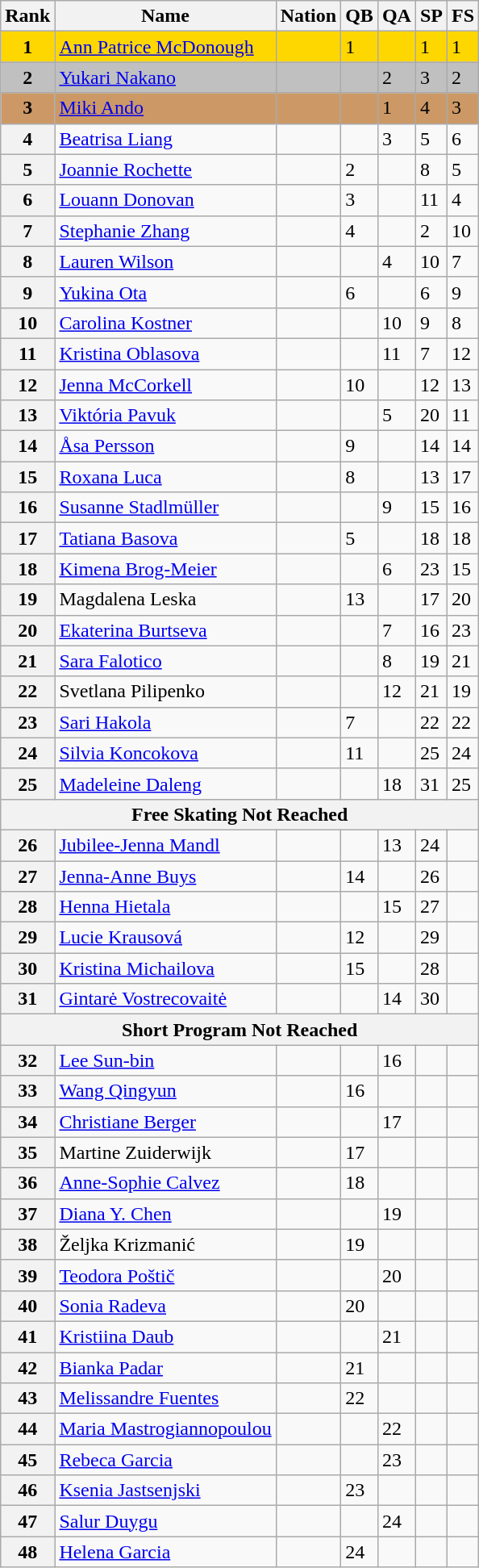<table class="wikitable">
<tr>
<th>Rank</th>
<th>Name</th>
<th>Nation</th>
<th>QB</th>
<th>QA</th>
<th>SP</th>
<th>FS</th>
</tr>
<tr bgcolor=gold>
<td align=center><strong>1</strong></td>
<td><a href='#'>Ann Patrice McDonough</a></td>
<td></td>
<td>1</td>
<td></td>
<td>1</td>
<td>1</td>
</tr>
<tr bgcolor=silver>
<td align=center><strong>2</strong></td>
<td><a href='#'>Yukari Nakano</a></td>
<td></td>
<td></td>
<td>2</td>
<td>3</td>
<td>2</td>
</tr>
<tr bgcolor=cc9966>
<td align=center><strong>3</strong></td>
<td><a href='#'>Miki Ando</a></td>
<td></td>
<td></td>
<td>1</td>
<td>4</td>
<td>3</td>
</tr>
<tr>
<th>4</th>
<td><a href='#'>Beatrisa Liang</a></td>
<td></td>
<td></td>
<td>3</td>
<td>5</td>
<td>6</td>
</tr>
<tr>
<th>5</th>
<td><a href='#'>Joannie Rochette</a></td>
<td></td>
<td>2</td>
<td></td>
<td>8</td>
<td>5</td>
</tr>
<tr>
<th>6</th>
<td><a href='#'>Louann Donovan</a></td>
<td></td>
<td>3</td>
<td></td>
<td>11</td>
<td>4</td>
</tr>
<tr>
<th>7</th>
<td><a href='#'>Stephanie Zhang</a></td>
<td></td>
<td>4</td>
<td></td>
<td>2</td>
<td>10</td>
</tr>
<tr>
<th>8</th>
<td><a href='#'>Lauren Wilson</a></td>
<td></td>
<td></td>
<td>4</td>
<td>10</td>
<td>7</td>
</tr>
<tr>
<th>9</th>
<td><a href='#'>Yukina Ota</a></td>
<td></td>
<td>6</td>
<td></td>
<td>6</td>
<td>9</td>
</tr>
<tr>
<th>10</th>
<td><a href='#'>Carolina Kostner</a></td>
<td></td>
<td></td>
<td>10</td>
<td>9</td>
<td>8</td>
</tr>
<tr>
<th>11</th>
<td><a href='#'>Kristina Oblasova</a></td>
<td></td>
<td></td>
<td>11</td>
<td>7</td>
<td>12</td>
</tr>
<tr>
<th>12</th>
<td><a href='#'>Jenna McCorkell</a></td>
<td></td>
<td>10</td>
<td></td>
<td>12</td>
<td>13</td>
</tr>
<tr>
<th>13</th>
<td><a href='#'>Viktória Pavuk</a></td>
<td></td>
<td></td>
<td>5</td>
<td>20</td>
<td>11</td>
</tr>
<tr>
<th>14</th>
<td><a href='#'>Åsa Persson</a></td>
<td></td>
<td>9</td>
<td></td>
<td>14</td>
<td>14</td>
</tr>
<tr>
<th>15</th>
<td><a href='#'>Roxana Luca</a></td>
<td></td>
<td>8</td>
<td></td>
<td>13</td>
<td>17</td>
</tr>
<tr>
<th>16</th>
<td><a href='#'>Susanne Stadlmüller</a></td>
<td></td>
<td></td>
<td>9</td>
<td>15</td>
<td>16</td>
</tr>
<tr>
<th>17</th>
<td><a href='#'>Tatiana Basova</a></td>
<td></td>
<td>5</td>
<td></td>
<td>18</td>
<td>18</td>
</tr>
<tr>
<th>18</th>
<td><a href='#'>Kimena Brog-Meier</a></td>
<td></td>
<td></td>
<td>6</td>
<td>23</td>
<td>15</td>
</tr>
<tr>
<th>19</th>
<td>Magdalena Leska</td>
<td></td>
<td>13</td>
<td></td>
<td>17</td>
<td>20</td>
</tr>
<tr>
<th>20</th>
<td><a href='#'>Ekaterina Burtseva</a></td>
<td></td>
<td></td>
<td>7</td>
<td>16</td>
<td>23</td>
</tr>
<tr>
<th>21</th>
<td><a href='#'>Sara Falotico</a></td>
<td></td>
<td></td>
<td>8</td>
<td>19</td>
<td>21</td>
</tr>
<tr>
<th>22</th>
<td>Svetlana Pilipenko</td>
<td></td>
<td></td>
<td>12</td>
<td>21</td>
<td>19</td>
</tr>
<tr>
<th>23</th>
<td><a href='#'>Sari Hakola</a></td>
<td></td>
<td>7</td>
<td></td>
<td>22</td>
<td>22</td>
</tr>
<tr>
<th>24</th>
<td><a href='#'>Silvia Koncokova</a></td>
<td></td>
<td>11</td>
<td></td>
<td>25</td>
<td>24</td>
</tr>
<tr>
<th>25</th>
<td><a href='#'>Madeleine Daleng</a></td>
<td></td>
<td></td>
<td>18</td>
<td>31</td>
<td>25</td>
</tr>
<tr>
<th colspan=7>Free Skating Not Reached</th>
</tr>
<tr>
<th>26</th>
<td><a href='#'>Jubilee-Jenna Mandl</a></td>
<td></td>
<td></td>
<td>13</td>
<td>24</td>
<td></td>
</tr>
<tr>
<th>27</th>
<td><a href='#'>Jenna-Anne Buys</a></td>
<td></td>
<td>14</td>
<td></td>
<td>26</td>
<td></td>
</tr>
<tr>
<th>28</th>
<td><a href='#'>Henna Hietala</a></td>
<td></td>
<td></td>
<td>15</td>
<td>27</td>
<td></td>
</tr>
<tr>
<th>29</th>
<td><a href='#'>Lucie Krausová</a></td>
<td></td>
<td>12</td>
<td></td>
<td>29</td>
<td></td>
</tr>
<tr>
<th>30</th>
<td><a href='#'>Kristina Michailova</a></td>
<td></td>
<td>15</td>
<td></td>
<td>28</td>
<td></td>
</tr>
<tr>
<th>31</th>
<td><a href='#'>Gintarė Vostrecovaitė</a></td>
<td></td>
<td></td>
<td>14</td>
<td>30</td>
<td></td>
</tr>
<tr>
<th colspan=7>Short Program Not Reached</th>
</tr>
<tr>
<th>32</th>
<td><a href='#'>Lee Sun-bin</a></td>
<td></td>
<td></td>
<td>16</td>
<td></td>
<td></td>
</tr>
<tr>
<th>33</th>
<td><a href='#'>Wang Qingyun</a></td>
<td></td>
<td>16</td>
<td></td>
<td></td>
<td></td>
</tr>
<tr>
<th>34</th>
<td><a href='#'>Christiane Berger</a></td>
<td></td>
<td></td>
<td>17</td>
<td></td>
<td></td>
</tr>
<tr>
<th>35</th>
<td>Martine Zuiderwijk</td>
<td></td>
<td>17</td>
<td></td>
<td></td>
<td></td>
</tr>
<tr>
<th>36</th>
<td><a href='#'>Anne-Sophie Calvez</a></td>
<td></td>
<td>18</td>
<td></td>
<td></td>
<td></td>
</tr>
<tr>
<th>37</th>
<td><a href='#'>Diana Y. Chen</a></td>
<td></td>
<td></td>
<td>19</td>
<td></td>
<td></td>
</tr>
<tr>
<th>38</th>
<td>Željka Krizmanić</td>
<td></td>
<td>19</td>
<td></td>
<td></td>
<td></td>
</tr>
<tr>
<th>39</th>
<td><a href='#'>Teodora Poštič</a></td>
<td></td>
<td></td>
<td>20</td>
<td></td>
<td></td>
</tr>
<tr>
<th>40</th>
<td><a href='#'>Sonia Radeva</a></td>
<td></td>
<td>20</td>
<td></td>
<td></td>
<td></td>
</tr>
<tr>
<th>41</th>
<td><a href='#'>Kristiina Daub</a></td>
<td></td>
<td></td>
<td>21</td>
<td></td>
<td></td>
</tr>
<tr>
<th>42</th>
<td><a href='#'>Bianka Padar</a></td>
<td></td>
<td>21</td>
<td></td>
<td></td>
<td></td>
</tr>
<tr>
<th>43</th>
<td><a href='#'>Melissandre Fuentes</a></td>
<td></td>
<td>22</td>
<td></td>
<td></td>
<td></td>
</tr>
<tr>
<th>44</th>
<td><a href='#'>Maria Mastrogiannopoulou</a></td>
<td></td>
<td></td>
<td>22</td>
<td></td>
<td></td>
</tr>
<tr>
<th>45</th>
<td><a href='#'>Rebeca Garcia</a></td>
<td></td>
<td></td>
<td>23</td>
<td></td>
<td></td>
</tr>
<tr>
<th>46</th>
<td><a href='#'>Ksenia Jastsenjski</a></td>
<td></td>
<td>23</td>
<td></td>
<td></td>
<td></td>
</tr>
<tr>
<th>47</th>
<td><a href='#'>Salur Duygu</a></td>
<td></td>
<td></td>
<td>24</td>
<td></td>
<td></td>
</tr>
<tr>
<th>48</th>
<td><a href='#'>Helena Garcia</a></td>
<td></td>
<td>24</td>
<td></td>
<td></td>
<td></td>
</tr>
</table>
